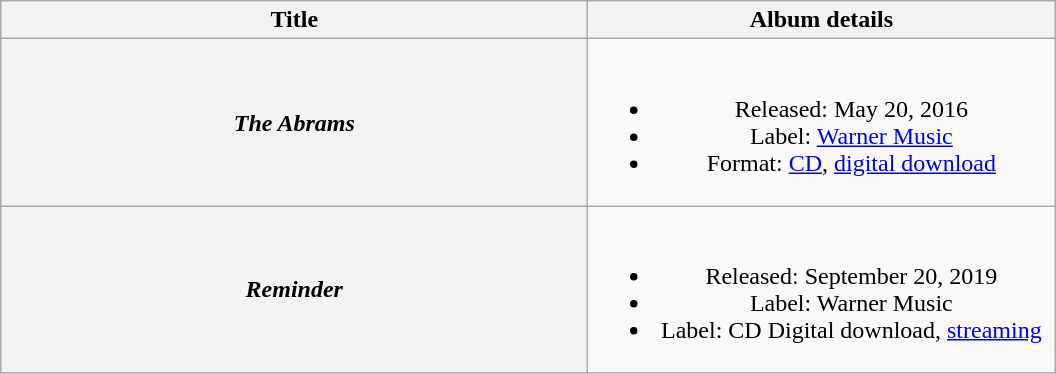<table class="wikitable plainrowheaders" style="text-align:center">
<tr>
<th scope="col" rowspan="1" style="width:24em;">Title</th>
<th scope="col" rowspan="1" style="width:19em;">Album details</th>
</tr>
<tr>
<th scope="row"><em>The Abrams</em></th>
<td><br><ul><li>Released: May 20, 2016</li><li>Label: <a href='#'>Warner Music</a></li><li>Format: <a href='#'>CD</a>, <a href='#'>digital download</a></li></ul></td>
</tr>
<tr>
<th scope="row"><em>Reminder</em></th>
<td><br><ul><li>Released: September 20, 2019</li><li>Label: Warner Music</li><li>Label: CD Digital download, <a href='#'>streaming</a></li></ul></td>
</tr>
</table>
